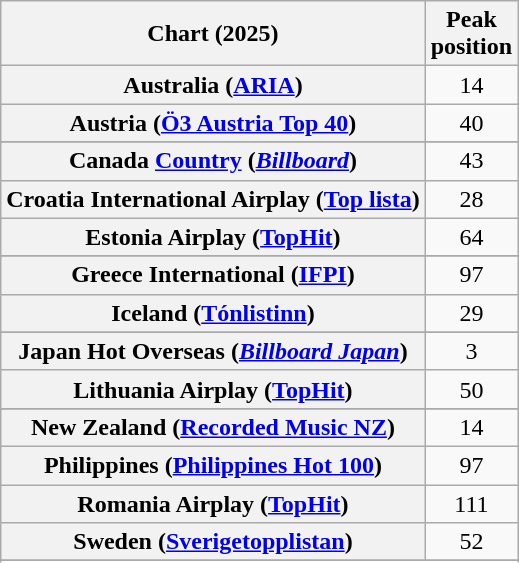<table class="wikitable sortable plainrowheaders" style="text-align:center">
<tr>
<th scope="col">Chart (2025)</th>
<th scope="col">Peak<br>position</th>
</tr>
<tr>
<th scope="row">Australia (<a href='#'>ARIA</a>)</th>
<td>14</td>
</tr>
<tr>
<th scope="row">Austria (<a href='#'>Ö3 Austria Top 40</a>)</th>
<td>40</td>
</tr>
<tr>
</tr>
<tr>
</tr>
<tr>
<th scope="row">Canada <a href='#'>Country</a> (<em><a href='#'>Billboard</a></em>)</th>
<td>43</td>
</tr>
<tr>
<th scope="row">Croatia International Airplay (<a href='#'>Top lista</a>)</th>
<td>28</td>
</tr>
<tr>
<th scope="row">Estonia Airplay (<a href='#'>TopHit</a>)</th>
<td>64</td>
</tr>
<tr>
</tr>
<tr>
</tr>
<tr>
<th scope="row">Greece International (<a href='#'>IFPI</a>)</th>
<td>97</td>
</tr>
<tr>
<th scope="row">Iceland (<a href='#'>Tónlistinn</a>)</th>
<td>29</td>
</tr>
<tr>
</tr>
<tr>
<th scope="row">Japan Hot Overseas (<em><a href='#'>Billboard Japan</a></em>)</th>
<td>3</td>
</tr>
<tr>
<th scope="row">Lithuania Airplay (<a href='#'>TopHit</a>)</th>
<td>50</td>
</tr>
<tr>
</tr>
<tr>
</tr>
<tr>
<th scope="row">New Zealand (<a href='#'>Recorded Music NZ</a>)</th>
<td>14</td>
</tr>
<tr>
<th scope="row">Philippines (<a href='#'>Philippines Hot 100</a>)</th>
<td>97</td>
</tr>
<tr>
<th scope="row">Romania Airplay (<a href='#'>TopHit</a>)</th>
<td>111</td>
</tr>
<tr>
<th scope="row">Sweden (<a href='#'>Sverigetopplistan</a>)</th>
<td>52</td>
</tr>
<tr>
</tr>
<tr>
</tr>
<tr>
</tr>
<tr>
</tr>
<tr>
</tr>
<tr>
</tr>
<tr>
</tr>
</table>
